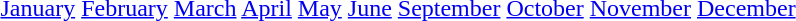<table id="toc" class="toc" summary="Class">
<tr>
<th></th>
</tr>
<tr>
<td style="text-align:center;"><a href='#'>January</a>  <a href='#'>February</a>  <a href='#'>March</a>  <a href='#'>April</a>  <a href='#'>May</a>  <a href='#'>June</a>  <a href='#'>September</a>  <a href='#'>October</a>  <a href='#'>November</a>  <a href='#'>December</a></td>
</tr>
</table>
